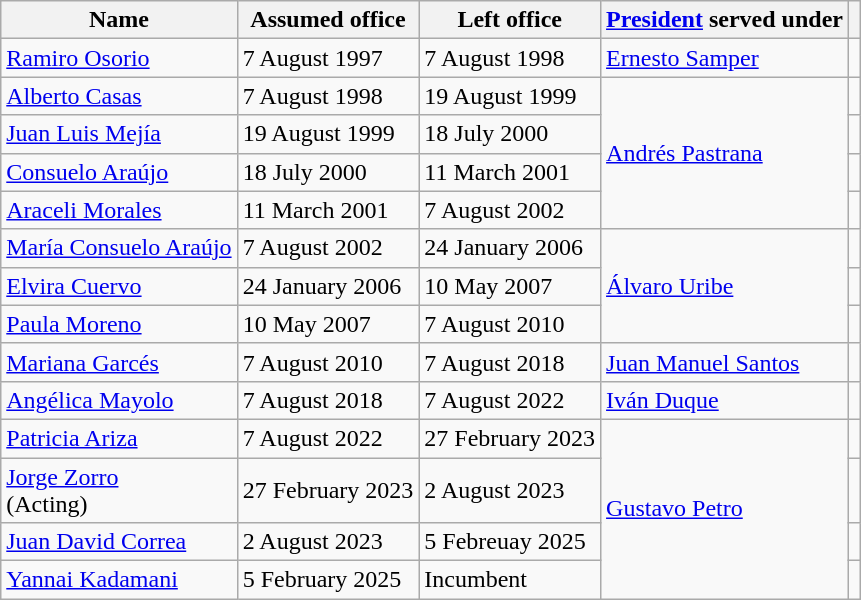<table class="wikitable">
<tr>
<th>Name</th>
<th>Assumed office</th>
<th>Left office</th>
<th><a href='#'>President</a> served under</th>
<th></th>
</tr>
<tr>
<td><a href='#'>Ramiro Osorio</a></td>
<td>7 August 1997</td>
<td>7 August 1998</td>
<td><a href='#'>Ernesto Samper</a></td>
<td></td>
</tr>
<tr>
<td><a href='#'>Alberto Casas</a></td>
<td>7 August 1998</td>
<td>19 August 1999</td>
<td rowspan="4"><a href='#'>Andrés Pastrana</a></td>
<td></td>
</tr>
<tr>
<td><a href='#'>Juan Luis Mejía</a></td>
<td>19 August 1999</td>
<td>18 July 2000</td>
<td></td>
</tr>
<tr>
<td><a href='#'>Consuelo Araújo</a></td>
<td>18 July 2000</td>
<td>11 March 2001</td>
<td></td>
</tr>
<tr>
<td><a href='#'>Araceli Morales</a></td>
<td>11 March 2001</td>
<td>7 August 2002</td>
<td></td>
</tr>
<tr>
<td><a href='#'>María Consuelo Araújo</a></td>
<td>7 August 2002</td>
<td>24 January 2006</td>
<td rowspan="3"><a href='#'>Álvaro Uribe</a></td>
<td></td>
</tr>
<tr>
<td><a href='#'>Elvira Cuervo</a></td>
<td>24 January 2006</td>
<td>10 May 2007</td>
<td></td>
</tr>
<tr>
<td><a href='#'>Paula Moreno</a></td>
<td>10 May 2007</td>
<td>7 August 2010</td>
<td></td>
</tr>
<tr>
<td><a href='#'>Mariana Garcés</a></td>
<td>7 August 2010</td>
<td>7 August 2018</td>
<td><a href='#'>Juan Manuel Santos</a></td>
<td></td>
</tr>
<tr>
<td><a href='#'>Angélica Mayolo</a></td>
<td>7 August 2018</td>
<td>7 August 2022</td>
<td><a href='#'>Iván Duque</a></td>
<td></td>
</tr>
<tr>
<td><a href='#'>Patricia Ariza</a></td>
<td>7 August 2022</td>
<td>27 February 2023</td>
<td rowspan="4"><a href='#'>Gustavo Petro</a></td>
<td></td>
</tr>
<tr>
<td><a href='#'>Jorge Zorro</a><br>(Acting)</td>
<td>27 February 2023</td>
<td>2 August 2023</td>
<td></td>
</tr>
<tr>
<td><a href='#'>Juan David Correa</a></td>
<td>2 August 2023</td>
<td>5 Febreuay 2025</td>
<td></td>
</tr>
<tr>
<td><a href='#'>Yannai Kadamani</a></td>
<td>5 February 2025</td>
<td>Incumbent</td>
<td></td>
</tr>
</table>
